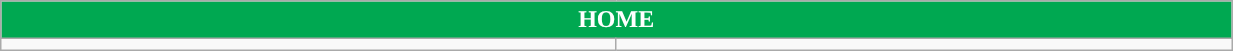<table class="wikitable collapsible collapsed" style="width:65%">
<tr>
<th colspan=7 ! style="color:white; background:#00A851">HOME</th>
</tr>
<tr>
<td></td>
<td></td>
</tr>
</table>
